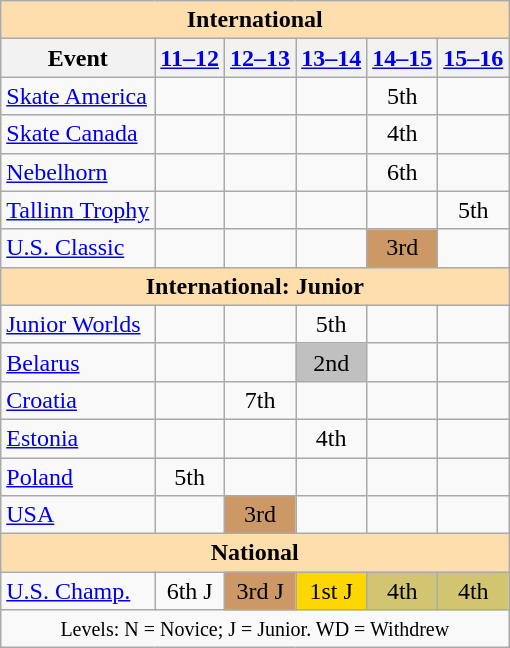<table class="wikitable" style="text-align:center">
<tr>
<th colspan="6" style="background-color: #ffdead; " align="center">International</th>
</tr>
<tr>
<th>Event</th>
<th><a href='#'>11–12</a></th>
<th><a href='#'>12–13</a></th>
<th><a href='#'>13–14</a></th>
<th><a href='#'>14–15</a></th>
<th><a href='#'>15–16</a></th>
</tr>
<tr>
<td align="left"> <a href='#'>Skate America</a></td>
<td></td>
<td></td>
<td></td>
<td>5th</td>
<td></td>
</tr>
<tr>
<td align="left"> <a href='#'>Skate Canada</a></td>
<td></td>
<td></td>
<td></td>
<td>4th</td>
<td></td>
</tr>
<tr>
<td align="left"> <a href='#'>Nebelhorn</a></td>
<td></td>
<td></td>
<td></td>
<td>6th</td>
<td></td>
</tr>
<tr>
<td align="left"> <a href='#'>Tallinn Trophy</a></td>
<td></td>
<td></td>
<td></td>
<td></td>
<td>5th</td>
</tr>
<tr>
<td align="left"> <a href='#'>U.S. Classic</a></td>
<td></td>
<td></td>
<td></td>
<td bgcolor="cc9966">3rd</td>
<td></td>
</tr>
<tr>
<th colspan="6" style="background-color: #ffdead; " align="center">International: Junior</th>
</tr>
<tr>
<td align="left"><a href='#'>Junior Worlds</a></td>
<td></td>
<td></td>
<td>5th</td>
<td></td>
<td></td>
</tr>
<tr>
<td align="left"> <a href='#'>Belarus</a></td>
<td></td>
<td></td>
<td bgcolor="silver">2nd</td>
<td></td>
<td></td>
</tr>
<tr>
<td align="left"> <a href='#'>Croatia</a></td>
<td></td>
<td>7th</td>
<td></td>
<td></td>
<td></td>
</tr>
<tr>
<td align="left"> <a href='#'>Estonia</a></td>
<td></td>
<td></td>
<td>4th</td>
<td></td>
<td></td>
</tr>
<tr>
<td align="left"> <a href='#'>Poland</a></td>
<td>5th</td>
<td></td>
<td></td>
<td></td>
<td></td>
</tr>
<tr>
<td align="left"> <a href='#'>USA</a></td>
<td></td>
<td bgcolor="cc9966">3rd</td>
<td></td>
<td></td>
<td></td>
</tr>
<tr>
<th colspan="6" style="background-color: #ffdead; " align="center">National</th>
</tr>
<tr>
<td align="left"><a href='#'>U.S. Champ.</a></td>
<td>6th J</td>
<td bgcolor="cc9966">3rd J</td>
<td bgcolor="gold">1st J</td>
<td bgcolor="d1c571">4th</td>
<td bgcolor="d1c571">4th</td>
</tr>
<tr>
<td colspan="6" align="center"><small> Levels: N = Novice; J = Junior. WD = Withdrew </small></td>
</tr>
</table>
